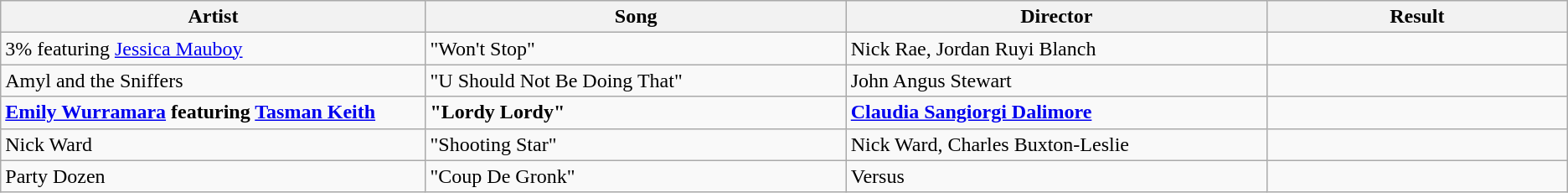<table class="wikitable">
<tr>
<th width="7%">Artist</th>
<th width="7%">Song</th>
<th width="7%">Director</th>
<th width="5%">Result</th>
</tr>
<tr>
<td>3% featuring <a href='#'>Jessica Mauboy</a></td>
<td>"Won't Stop"</td>
<td>Nick Rae, Jordan Ruyi Blanch</td>
<td></td>
</tr>
<tr>
<td>Amyl and the Sniffers</td>
<td>"U Should Not Be Doing That"</td>
<td>John Angus Stewart</td>
<td></td>
</tr>
<tr>
<td><strong><a href='#'>Emily Wurramara</a> featuring <a href='#'>Tasman Keith</a></strong></td>
<td><strong>"Lordy Lordy"</strong></td>
<td><strong><a href='#'>Claudia Sangiorgi Dalimore</a></strong></td>
<td></td>
</tr>
<tr>
<td>Nick Ward</td>
<td>"Shooting Star"</td>
<td>Nick Ward, Charles Buxton-Leslie</td>
<td></td>
</tr>
<tr>
<td>Party Dozen</td>
<td>"Coup De Gronk"</td>
<td>Versus</td>
<td></td>
</tr>
</table>
